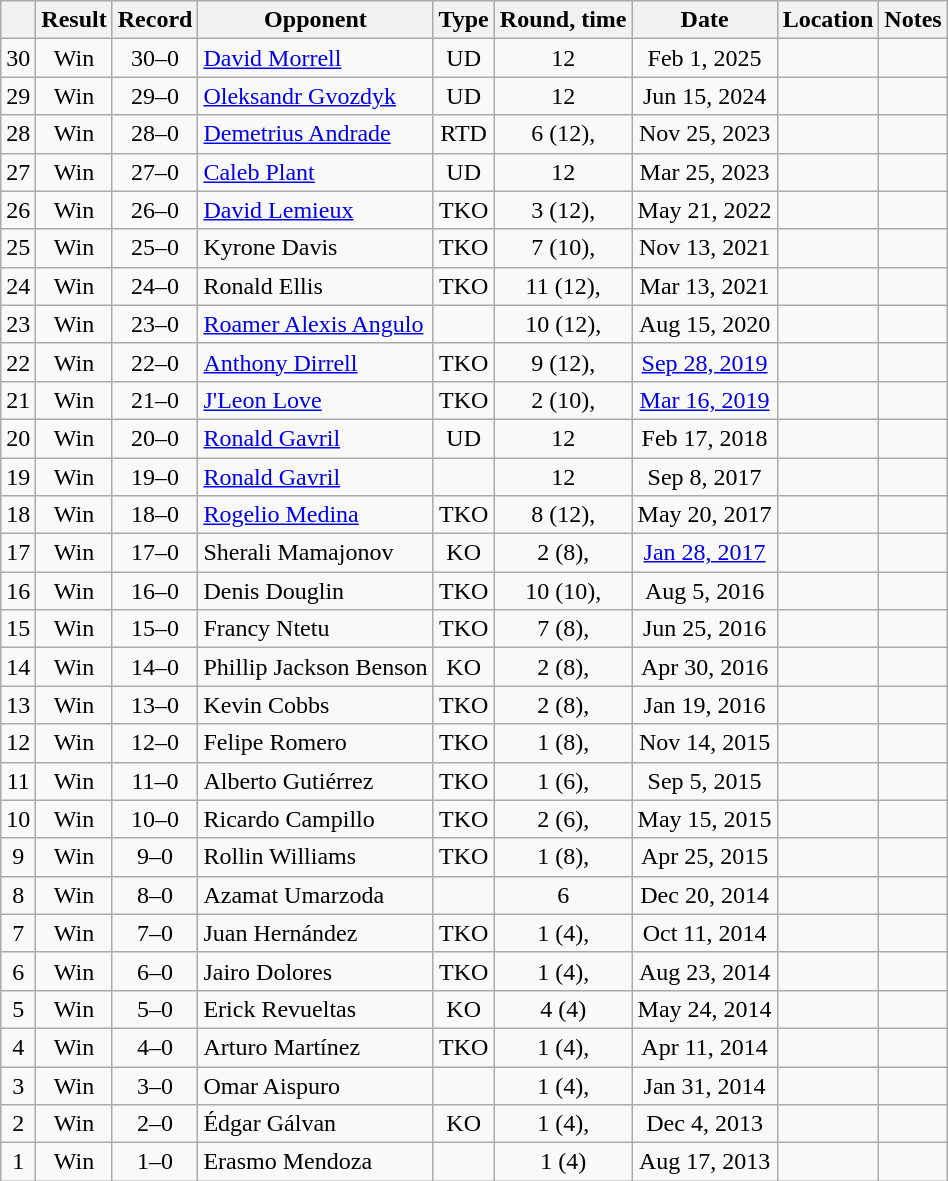<table class=wikitable style=text-align:center>
<tr>
<th></th>
<th>Result</th>
<th>Record</th>
<th>Opponent</th>
<th>Type</th>
<th>Round, time</th>
<th>Date</th>
<th>Location</th>
<th>Notes</th>
</tr>
<tr>
<td>30</td>
<td>Win</td>
<td>30–0</td>
<td align=left><a href='#'>David Morrell</a></td>
<td>UD</td>
<td>12</td>
<td>Feb 1, 2025</td>
<td align=left></td>
<td align=left></td>
</tr>
<tr>
<td>29</td>
<td>Win</td>
<td>29–0</td>
<td align=left><a href='#'>Oleksandr Gvozdyk</a></td>
<td>UD</td>
<td>12</td>
<td>Jun 15, 2024</td>
<td align=left></td>
<td align=left></td>
</tr>
<tr>
<td>28</td>
<td>Win</td>
<td>28–0</td>
<td align=left><a href='#'>Demetrius Andrade</a></td>
<td>RTD</td>
<td>6 (12), </td>
<td>Nov 25, 2023</td>
<td align=left></td>
<td align=left></td>
</tr>
<tr>
<td>27</td>
<td>Win</td>
<td>27–0</td>
<td align=left><a href='#'>Caleb Plant</a></td>
<td>UD</td>
<td>12</td>
<td>Mar 25, 2023</td>
<td align=left></td>
<td align=left></td>
</tr>
<tr>
<td>26</td>
<td>Win</td>
<td>26–0</td>
<td align=left><a href='#'>David Lemieux</a></td>
<td>TKO</td>
<td>3 (12), </td>
<td>May 21, 2022</td>
<td align=left></td>
<td align=left></td>
</tr>
<tr>
<td>25</td>
<td>Win</td>
<td>25–0</td>
<td align=left>Kyrone Davis</td>
<td>TKO</td>
<td>7 (10), </td>
<td>Nov 13, 2021</td>
<td align=left></td>
<td align=left></td>
</tr>
<tr>
<td>24</td>
<td>Win</td>
<td>24–0</td>
<td align=left>Ronald Ellis</td>
<td>TKO</td>
<td>11 (12), </td>
<td>Mar 13, 2021</td>
<td align=left></td>
<td align=left></td>
</tr>
<tr>
<td>23</td>
<td>Win</td>
<td>23–0</td>
<td align=left><a href='#'>Roamer Alexis Angulo</a></td>
<td></td>
<td>10 (12), </td>
<td>Aug 15, 2020</td>
<td align=left></td>
<td align=left></td>
</tr>
<tr>
<td>22</td>
<td>Win</td>
<td>22–0</td>
<td align=left><a href='#'>Anthony Dirrell</a></td>
<td>TKO</td>
<td>9 (12), </td>
<td><a href='#'>Sep 28, 2019</a></td>
<td align=left></td>
<td align=left></td>
</tr>
<tr>
<td>21</td>
<td>Win</td>
<td>21–0</td>
<td align=left><a href='#'>J'Leon Love</a></td>
<td>TKO</td>
<td>2 (10), </td>
<td><a href='#'>Mar 16, 2019</a></td>
<td align=left></td>
<td align=left></td>
</tr>
<tr>
<td>20</td>
<td>Win</td>
<td>20–0</td>
<td align=left><a href='#'>Ronald Gavril</a></td>
<td>UD</td>
<td>12</td>
<td>Feb 17, 2018</td>
<td align=left></td>
<td align=left></td>
</tr>
<tr>
<td>19</td>
<td>Win</td>
<td>19–0</td>
<td align=left><a href='#'>Ronald Gavril</a></td>
<td></td>
<td>12</td>
<td>Sep 8, 2017</td>
<td align=left></td>
<td align=left></td>
</tr>
<tr>
<td>18</td>
<td>Win</td>
<td>18–0</td>
<td align=left><a href='#'>Rogelio Medina</a></td>
<td>TKO</td>
<td>8 (12), </td>
<td>May 20, 2017</td>
<td align=left></td>
<td align=left></td>
</tr>
<tr>
<td>17</td>
<td>Win</td>
<td>17–0</td>
<td align=left>Sherali Mamajonov</td>
<td>KO</td>
<td>2 (8), </td>
<td><a href='#'>Jan 28, 2017</a></td>
<td align=left></td>
<td align=left></td>
</tr>
<tr>
<td>16</td>
<td>Win</td>
<td>16–0</td>
<td align=left>Denis Douglin</td>
<td>TKO</td>
<td>10 (10), </td>
<td>Aug 5, 2016</td>
<td align=left></td>
<td align=left></td>
</tr>
<tr>
<td>15</td>
<td>Win</td>
<td>15–0</td>
<td align=left>Francy Ntetu</td>
<td>TKO</td>
<td>7 (8), </td>
<td>Jun 25, 2016</td>
<td align=left></td>
<td align=left></td>
</tr>
<tr>
<td>14</td>
<td>Win</td>
<td>14–0</td>
<td align=left>Phillip Jackson Benson</td>
<td>KO</td>
<td>2 (8), </td>
<td>Apr 30, 2016</td>
<td align=left></td>
<td align=left></td>
</tr>
<tr>
<td>13</td>
<td>Win</td>
<td>13–0</td>
<td align=left>Kevin Cobbs</td>
<td>TKO</td>
<td>2 (8), </td>
<td>Jan 19, 2016</td>
<td align=left></td>
<td align=left></td>
</tr>
<tr>
<td>12</td>
<td>Win</td>
<td>12–0</td>
<td align=left>Felipe Romero</td>
<td>TKO</td>
<td>1 (8), </td>
<td>Nov 14, 2015</td>
<td align=left></td>
<td align=left></td>
</tr>
<tr>
<td>11</td>
<td>Win</td>
<td>11–0</td>
<td align=left>Alberto Gutiérrez</td>
<td>TKO</td>
<td>1 (6), </td>
<td>Sep 5, 2015</td>
<td align=left></td>
<td align=left></td>
</tr>
<tr>
<td>10</td>
<td>Win</td>
<td>10–0</td>
<td align=left>Ricardo Campillo</td>
<td>TKO</td>
<td>2 (6), </td>
<td>May 15, 2015</td>
<td align=left></td>
<td align=left></td>
</tr>
<tr>
<td>9</td>
<td>Win</td>
<td>9–0</td>
<td align=left>Rollin Williams</td>
<td>TKO</td>
<td>1 (8), </td>
<td>Apr 25, 2015</td>
<td align=left></td>
<td align=left></td>
</tr>
<tr>
<td>8</td>
<td>Win</td>
<td>8–0</td>
<td align=left>Azamat Umarzoda</td>
<td></td>
<td>6</td>
<td>Dec 20, 2014</td>
<td align=left></td>
<td align=left></td>
</tr>
<tr>
<td>7</td>
<td>Win</td>
<td>7–0</td>
<td align=left>Juan Hernández</td>
<td>TKO</td>
<td>1 (4), </td>
<td>Oct 11, 2014</td>
<td align=left></td>
<td align=left></td>
</tr>
<tr>
<td>6</td>
<td>Win</td>
<td>6–0</td>
<td align=left>Jairo Dolores</td>
<td>TKO</td>
<td>1 (4), </td>
<td>Aug 23, 2014</td>
<td align=left></td>
<td align=left></td>
</tr>
<tr>
<td>5</td>
<td>Win</td>
<td>5–0</td>
<td align=left>Erick Revueltas</td>
<td>KO</td>
<td>4 (4)</td>
<td>May 24, 2014</td>
<td align=left></td>
<td align=left></td>
</tr>
<tr>
<td>4</td>
<td>Win</td>
<td>4–0</td>
<td align=left>Arturo Martínez</td>
<td>TKO</td>
<td>1 (4), </td>
<td>Apr 11, 2014</td>
<td align=left></td>
<td align=left></td>
</tr>
<tr>
<td>3</td>
<td>Win</td>
<td>3–0</td>
<td align=left>Omar Aispuro</td>
<td></td>
<td>1 (4), </td>
<td>Jan 31, 2014</td>
<td align=left></td>
<td align=left></td>
</tr>
<tr>
<td>2</td>
<td>Win</td>
<td>2–0</td>
<td align=left>Édgar Gálvan</td>
<td>KO</td>
<td>1 (4), </td>
<td>Dec 4, 2013</td>
<td align=left></td>
<td align=left></td>
</tr>
<tr>
<td>1</td>
<td>Win</td>
<td>1–0</td>
<td align=left>Erasmo Mendoza</td>
<td></td>
<td>1 (4)</td>
<td>Aug 17, 2013</td>
<td align=left></td>
<td align=left></td>
</tr>
</table>
